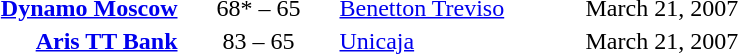<table style="text-align:center">
<tr>
<th width=160></th>
<th width=100></th>
<th width=160></th>
<th width=200></th>
</tr>
<tr>
<td align=right><strong><a href='#'>Dynamo Moscow</a></strong> </td>
<td>68* – 65</td>
<td align=left> <a href='#'>Benetton Treviso</a></td>
<td align=left>March 21, 2007</td>
</tr>
<tr>
<td align=right><strong><a href='#'>Aris TT Bank</a></strong> </td>
<td>83 – 65</td>
<td align=left> <a href='#'>Unicaja</a></td>
<td align=left>March 21, 2007</td>
</tr>
</table>
